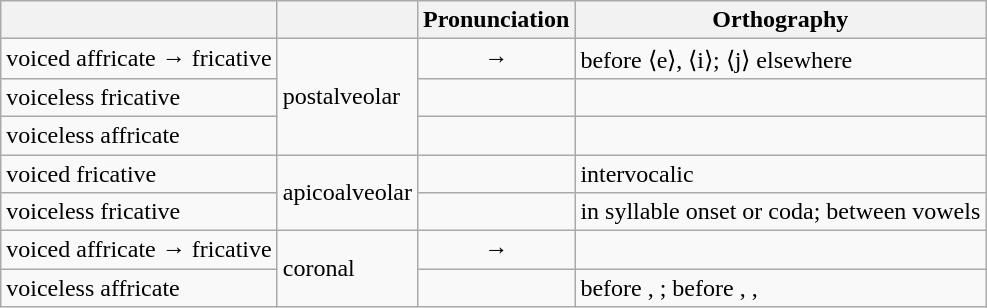<table class="wikitable" style="margin: 1em 1em 1em 2em;">
<tr>
<th></th>
<th></th>
<th>Pronunciation</th>
<th>Orthography</th>
</tr>
<tr>
<td>voiced affricate → fricative</td>
<td rowspan="3">postalveolar</td>
<td align="center"> → </td>
<td> before ⟨e⟩, ⟨i⟩; ⟨j⟩ elsewhere</td>
</tr>
<tr>
<td>voiceless fricative</td>
<td align="center"></td>
<td></td>
</tr>
<tr>
<td>voiceless affricate</td>
<td align="center"></td>
<td></td>
</tr>
<tr>
<td>voiced fricative</td>
<td rowspan="2">apicoalveolar</td>
<td align="center"></td>
<td>intervocalic </td>
</tr>
<tr>
<td>voiceless fricative</td>
<td align="center"></td>
<td> in syllable onset or coda;  between vowels</td>
</tr>
<tr>
<td>voiced affricate → fricative</td>
<td rowspan="2">coronal</td>
<td align="center"> → </td>
<td></td>
</tr>
<tr>
<td>voiceless affricate</td>
<td align="center"></td>
<td> before , ;  before , , </td>
</tr>
</table>
